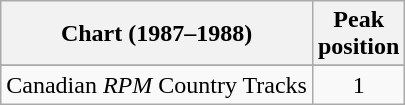<table class="wikitable sortable">
<tr>
<th>Chart (1987–1988)</th>
<th>Peak<br>position</th>
</tr>
<tr>
</tr>
<tr>
<td>Canadian <em>RPM</em> Country Tracks</td>
<td align="center">1</td>
</tr>
</table>
